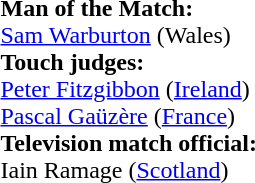<table width=100%>
<tr>
<td><br><strong>Man of the Match:</strong>
<br><a href='#'>Sam Warburton</a> (Wales)<br><strong>Touch judges:</strong>
<br><a href='#'>Peter Fitzgibbon</a> (<a href='#'>Ireland</a>)
<br><a href='#'>Pascal Gaüzère</a> (<a href='#'>France</a>)
<br><strong>Television match official:</strong>
<br>Iain Ramage (<a href='#'>Scotland</a>)</td>
</tr>
</table>
